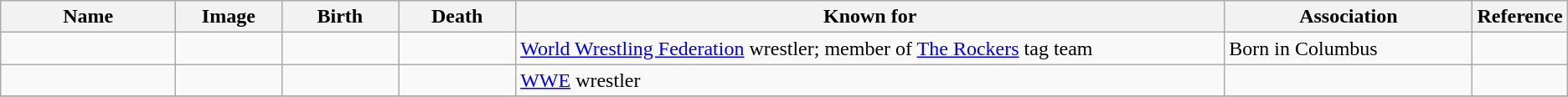<table class="wikitable sortable">
<tr>
<th scope="col" width="140">Name</th>
<th scope="col" width="80" class="unsortable">Image</th>
<th scope="col" width="90">Birth</th>
<th scope="col" width="90">Death</th>
<th scope="col" width="600" class="unsortable">Known for</th>
<th scope="col" width="200" class="unsortable">Association</th>
<th scope="col" width="30" class="unsortable">Reference</th>
</tr>
<tr>
<td></td>
<td></td>
<td align=right></td>
<td align=right></td>
<td><a href='#'>World Wrestling Federation</a> wrestler; member of <a href='#'>The Rockers</a> tag team</td>
<td>Born in Columbus</td>
<td align="center"></td>
</tr>
<tr>
<td></td>
<td></td>
<td align=right></td>
<td align=right></td>
<td><a href='#'>WWE</a> wrestler</td>
<td></td>
<td align="center"></td>
</tr>
<tr>
</tr>
</table>
